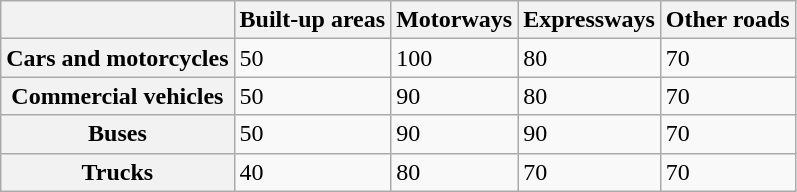<table class="wikitable">
<tr>
<th></th>
<th>Built-up areas</th>
<th>Motorways</th>
<th>Expressways</th>
<th>Other roads</th>
</tr>
<tr>
<th>Cars and motorcycles</th>
<td>50</td>
<td>100</td>
<td>80</td>
<td>70</td>
</tr>
<tr>
<th>Commercial vehicles</th>
<td>50</td>
<td>90</td>
<td>80</td>
<td>70</td>
</tr>
<tr>
<th>Buses</th>
<td>50</td>
<td>90</td>
<td>90</td>
<td>70</td>
</tr>
<tr>
<th>Trucks</th>
<td>40</td>
<td>80</td>
<td>70</td>
<td>70</td>
</tr>
</table>
